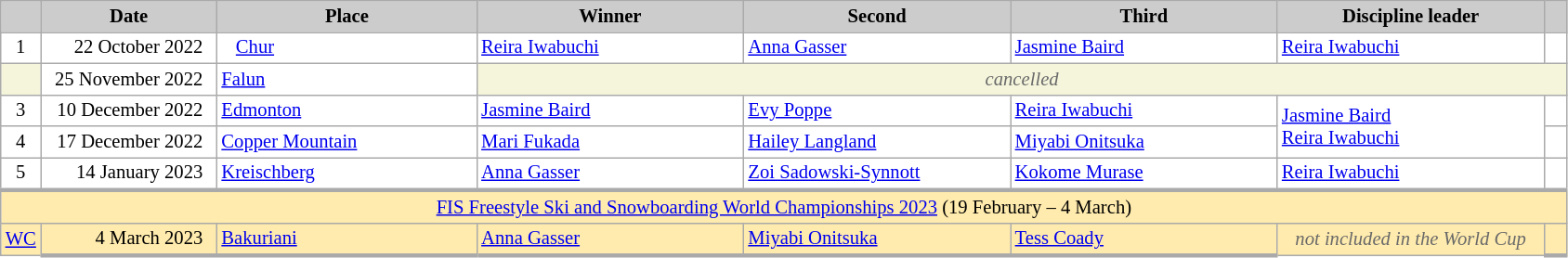<table class="wikitable plainrowheaders" style="background:#fff; font-size:86%; line-height:16px; border:grey solid 1px; border-collapse:collapse;">
<tr>
<th scope="col" style="background:#ccc; width=30 px;"></th>
<th scope="col" style="background:#ccc; width:120px;">Date</th>
<th scope="col" style="background:#ccc; width:180px;">Place</th>
<th scope="col" style="background:#ccc; width:185px;">Winner</th>
<th scope="col" style="background:#ccc; width:185px;">Second</th>
<th scope="col" style="background:#ccc; width:185px;">Third</th>
<th scope="col" style="background:#ccc; width:185px;">Discipline leader</th>
<th scope="col" style="background:#ccc; width:10px;"></th>
</tr>
<tr>
<td align="center">1</td>
<td align="right">22 October 2022  </td>
<td>   <a href='#'>Chur</a></td>
<td> <a href='#'>Reira Iwabuchi</a></td>
<td> <a href='#'>Anna Gasser</a></td>
<td> <a href='#'>Jasmine Baird</a></td>
<td> <a href='#'>Reira Iwabuchi</a></td>
<td></td>
</tr>
<tr>
<td bgcolor="F5F5DC"></td>
<td align="right">25 November 2022  </td>
<td> <a href='#'>Falun</a></td>
<td colspan=5 align=center bgcolor="F5F5DC" style=color:#696969><em>cancelled</em></td>
</tr>
<tr>
<td align="center">3</td>
<td align="right">10 December 2022  </td>
<td> <a href='#'>Edmonton</a></td>
<td> <a href='#'>Jasmine Baird</a></td>
<td> <a href='#'>Evy Poppe</a></td>
<td> <a href='#'>Reira Iwabuchi</a></td>
<td rowspan=2> <a href='#'>Jasmine Baird</a><br> <a href='#'>Reira Iwabuchi</a></td>
<td></td>
</tr>
<tr>
<td align="center">4</td>
<td align="right">17 December 2022  </td>
<td> <a href='#'>Copper Mountain</a></td>
<td> <a href='#'>Mari Fukada</a></td>
<td> <a href='#'>Hailey Langland</a></td>
<td> <a href='#'>Miyabi Onitsuka</a></td>
<td></td>
</tr>
<tr>
<td align="center">5</td>
<td align="right">14 January 2023  </td>
<td> <a href='#'>Kreischberg</a></td>
<td> <a href='#'>Anna Gasser</a></td>
<td> <a href='#'>Zoi Sadowski-Synnott</a></td>
<td> <a href='#'>Kokome Murase</a></td>
<td> <a href='#'>Reira Iwabuchi</a></td>
<td></td>
</tr>
<tr style="background:#FFEBAD">
<td align=center style="border-top-width:3px" colspan=11><a href='#'>FIS Freestyle Ski and Snowboarding World Championships 2023</a> (19 February – 4 March)</td>
</tr>
<tr style="background:#FFEBAD">
<td align="center" style=color:#696969 style="border-bottom-width:3px"><a href='#'>WC</a></td>
<td style="border-bottom-width:3px" align="right">4 March 2023  </td>
<td style="border-bottom-width:3px"> <a href='#'>Bakuriani</a></td>
<td style="border-bottom-width:3px"> <a href='#'>Anna Gasser</a></td>
<td style="border-bottom-width:3px"> <a href='#'>Miyabi Onitsuka</a></td>
<td style="border-bottom-width:3px"> <a href='#'>Tess Coady</a></td>
<td align="center" style=color:#696969 style="border-bottom-width:3px"><em>not included in the World Cup</em></td>
<td style="border-bottom-width:3px"></td>
</tr>
</table>
